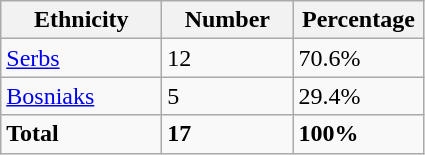<table class="wikitable">
<tr>
<th width="100px">Ethnicity</th>
<th width="80px">Number</th>
<th width="80px">Percentage</th>
</tr>
<tr>
<td><a href='#'>Serbs</a></td>
<td>12</td>
<td>70.6%</td>
</tr>
<tr>
<td><a href='#'>Bosniaks</a></td>
<td>5</td>
<td>29.4%</td>
</tr>
<tr>
<td><strong>Total</strong></td>
<td><strong>17</strong></td>
<td><strong>100%</strong></td>
</tr>
</table>
